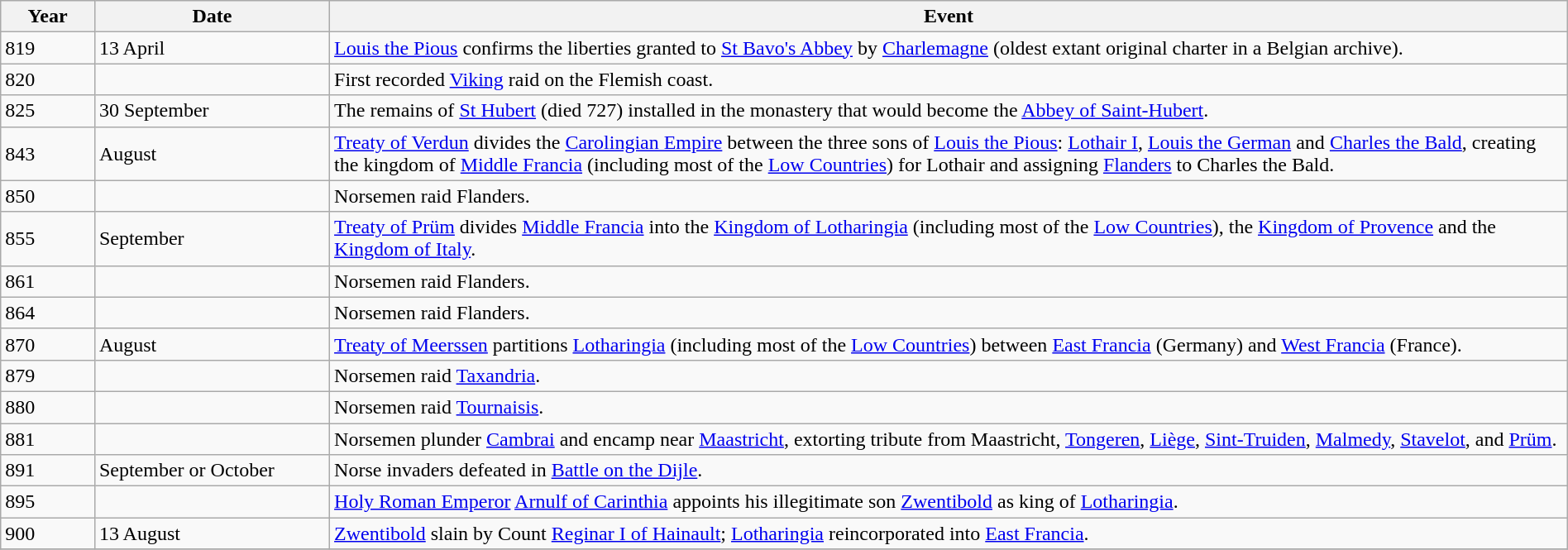<table class="wikitable" width="100%">
<tr>
<th style="width:6%">Year</th>
<th style="width:15%">Date</th>
<th>Event</th>
</tr>
<tr>
<td>819</td>
<td>13 April</td>
<td><a href='#'>Louis the Pious</a> confirms the liberties granted to <a href='#'>St Bavo's Abbey</a> by <a href='#'>Charlemagne</a> (oldest extant original charter in a Belgian archive).</td>
</tr>
<tr>
<td>820</td>
<td></td>
<td>First recorded <a href='#'>Viking</a> raid on the Flemish coast.</td>
</tr>
<tr>
<td>825</td>
<td>30 September</td>
<td>The remains of <a href='#'>St Hubert</a> (died 727) installed in the monastery that would become the <a href='#'>Abbey of Saint-Hubert</a>.</td>
</tr>
<tr>
<td>843</td>
<td>August</td>
<td><a href='#'>Treaty of Verdun</a> divides the <a href='#'>Carolingian Empire</a> between the three sons of <a href='#'>Louis the Pious</a>: <a href='#'>Lothair I</a>, <a href='#'>Louis the German</a> and <a href='#'>Charles the Bald</a>, creating the kingdom of <a href='#'>Middle Francia</a> (including most of the <a href='#'>Low Countries</a>) for Lothair and assigning <a href='#'>Flanders</a> to Charles the Bald.</td>
</tr>
<tr>
<td>850</td>
<td></td>
<td>Norsemen raid Flanders.</td>
</tr>
<tr>
<td>855</td>
<td>September</td>
<td><a href='#'>Treaty of Prüm</a> divides <a href='#'>Middle Francia</a> into the <a href='#'>Kingdom of Lotharingia</a> (including most of the <a href='#'>Low Countries</a>), the <a href='#'>Kingdom of Provence</a> and the <a href='#'>Kingdom of Italy</a>.</td>
</tr>
<tr>
<td>861</td>
<td></td>
<td>Norsemen raid Flanders.</td>
</tr>
<tr>
<td>864</td>
<td></td>
<td>Norsemen raid Flanders.</td>
</tr>
<tr>
<td>870</td>
<td>August</td>
<td><a href='#'>Treaty of Meerssen</a> partitions <a href='#'>Lotharingia</a> (including most of the <a href='#'>Low Countries</a>) between <a href='#'>East Francia</a> (Germany) and <a href='#'>West Francia</a> (France).</td>
</tr>
<tr>
<td>879</td>
<td></td>
<td>Norsemen raid <a href='#'>Taxandria</a>.</td>
</tr>
<tr>
<td>880</td>
<td></td>
<td>Norsemen raid <a href='#'>Tournaisis</a>.</td>
</tr>
<tr>
<td>881</td>
<td></td>
<td>Norsemen plunder <a href='#'>Cambrai</a> and encamp near <a href='#'>Maastricht</a>, extorting tribute from Maastricht, <a href='#'>Tongeren</a>, <a href='#'>Liège</a>, <a href='#'>Sint-Truiden</a>, <a href='#'>Malmedy</a>, <a href='#'>Stavelot</a>, and <a href='#'>Prüm</a>.</td>
</tr>
<tr>
<td>891</td>
<td>September or October</td>
<td>Norse invaders defeated in <a href='#'>Battle on the Dijle</a>.</td>
</tr>
<tr>
<td>895</td>
<td></td>
<td><a href='#'>Holy Roman Emperor</a> <a href='#'>Arnulf of Carinthia</a> appoints his illegitimate son <a href='#'>Zwentibold</a> as king of <a href='#'>Lotharingia</a>.</td>
</tr>
<tr>
<td>900</td>
<td>13 August</td>
<td><a href='#'>Zwentibold</a> slain by Count <a href='#'>Reginar I of Hainault</a>; <a href='#'>Lotharingia</a> reincorporated into <a href='#'>East Francia</a>.</td>
</tr>
<tr>
</tr>
</table>
